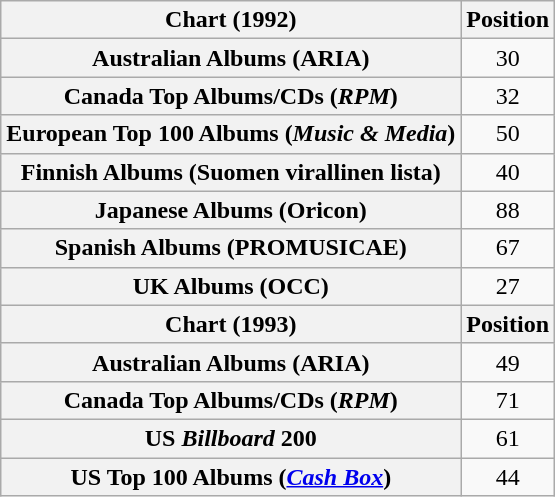<table class="wikitable sortable plainrowheaders" style="text-align:center;">
<tr>
<th scope="col">Chart (1992)</th>
<th scope="col">Position</th>
</tr>
<tr>
<th scope="row">Australian Albums (ARIA)</th>
<td>30</td>
</tr>
<tr>
<th scope="row">Canada Top Albums/CDs (<em>RPM</em>)</th>
<td>32</td>
</tr>
<tr>
<th scope="row">European Top 100 Albums (<em>Music & Media</em>)</th>
<td>50</td>
</tr>
<tr>
<th scope="row">Finnish Albums (Suomen virallinen lista)</th>
<td>40</td>
</tr>
<tr>
<th scope="row">Japanese Albums (Oricon)</th>
<td>88</td>
</tr>
<tr>
<th scope="row">Spanish Albums (PROMUSICAE)</th>
<td>67</td>
</tr>
<tr>
<th scope="row">UK Albums (OCC)</th>
<td>27</td>
</tr>
<tr>
<th scope="col">Chart (1993)</th>
<th scope="col">Position</th>
</tr>
<tr>
<th scope="row">Australian Albums (ARIA)</th>
<td>49</td>
</tr>
<tr>
<th scope="row">Canada Top Albums/CDs (<em>RPM</em>)</th>
<td>71</td>
</tr>
<tr>
<th scope="row">US <em>Billboard</em> 200</th>
<td>61</td>
</tr>
<tr>
<th scope="row">US Top 100 Albums (<em><a href='#'>Cash Box</a></em>)</th>
<td>44</td>
</tr>
</table>
